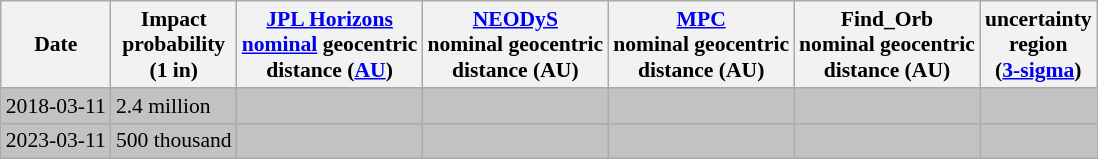<table class="wikitable sortable" style="font-size: 0.9em;">
<tr>
<th>Date</th>
<th class=unsortable>Impact<br>probability<br>(1 in)</th>
<th><a href='#'>JPL Horizons</a><br><a href='#'>nominal</a> geocentric<br>distance (<a href='#'>AU</a>)</th>
<th><a href='#'>NEODyS</a><br>nominal geocentric<br>distance (AU)</th>
<th><a href='#'>MPC</a><br>nominal geocentric<br>distance (AU)</th>
<th>Find_Orb<br>nominal geocentric<br>distance (AU)</th>
<th>uncertainty<br>region<br>(<a href='#'>3-sigma</a>)</th>
</tr>
<tr bgcolor=#c2c2c2>
<td>2018-03-11</td>
<td>2.4 million</td>
<td></td>
<td></td>
<td></td>
<td></td>
<td></td>
</tr>
<tr bgcolor=#c2c2c2>
<td>2023-03-11</td>
<td>500 thousand</td>
<td></td>
<td></td>
<td></td>
<td></td>
<td></td>
</tr>
</table>
